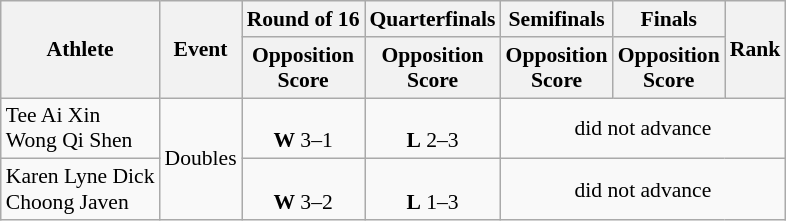<table class="wikitable" style="font-size: 90%">
<tr>
<th rowspan="2">Athlete</th>
<th rowspan="2">Event</th>
<th>Round of 16</th>
<th>Quarterfinals</th>
<th>Semifinals</th>
<th>Finals</th>
<th rowspan="2">Rank</th>
</tr>
<tr>
<th>Opposition<br>Score</th>
<th>Opposition<br>Score</th>
<th>Opposition<br>Score</th>
<th>Opposition<br>Score</th>
</tr>
<tr align="center">
<td align="left">Tee Ai Xin<br>Wong Qi Shen</td>
<td rowspan="2">Doubles</td>
<td><br><strong>W</strong> 3–1</td>
<td><br><strong>L</strong> 2–3</td>
<td colspan=3>did not advance</td>
</tr>
<tr align="center">
<td align="left">Karen Lyne Dick<br>Choong Javen</td>
<td><br><strong>W</strong> 3–2</td>
<td><br><strong>L</strong> 1–3</td>
<td colspan=3>did not advance</td>
</tr>
</table>
